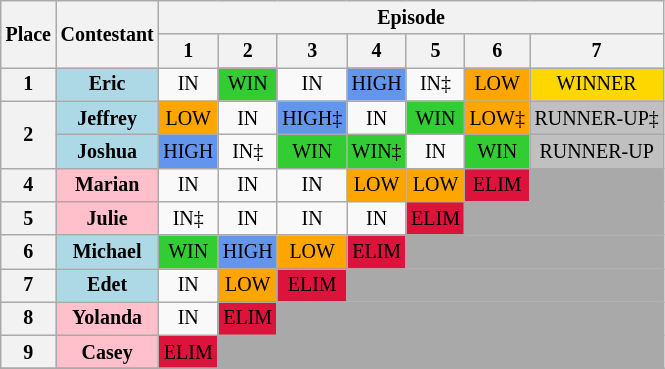<table class="wikitable" style="text-align: center; font-size: 10pt;">
<tr>
<th rowspan="2">Place</th>
<th rowspan="2">Contestant</th>
<th colspan="13">Episode</th>
</tr>
<tr>
<th colspan="1">1</th>
<th colspan="1">2</th>
<th colspan="1">3</th>
<th colspan="1">4</th>
<th colspan="1">5</th>
<th colspan="1">6</th>
<th colspan="1">7</th>
</tr>
<tr>
<th>1</th>
<th style="background:lightblue">Eric</th>
<td>IN</td>
<td style="background:limegreen;">WIN</td>
<td>IN</td>
<td style="background:cornflowerblue;">HIGH</td>
<td>IN‡</td>
<td style="background:orange;">LOW</td>
<td style="background:gold;">WINNER</td>
</tr>
<tr>
<th rowspan=2>2</th>
<th style="background:lightblue">Jeffrey</th>
<td style="background:orange;">LOW</td>
<td>IN</td>
<td style="background:cornflowerblue;">HIGH‡</td>
<td>IN</td>
<td style="background:limegreen;">WIN</td>
<td style="background:orange;">LOW‡</td>
<td style="background:silver;">RUNNER-UP‡</td>
</tr>
<tr>
<th style="background:lightblue">Joshua</th>
<td style="background:cornflowerblue;">HIGH</td>
<td>IN‡</td>
<td style="background:limegreen;">WIN</td>
<td style="background:limegreen;">WIN‡</td>
<td>IN</td>
<td style="background:limegreen;">WIN</td>
<td style="background:silver;">RUNNER-UP</td>
</tr>
<tr>
<th>4</th>
<th style="background:pink">Marian</th>
<td>IN</td>
<td>IN</td>
<td>IN</td>
<td style="background:orange;">LOW</td>
<td style="background:orange;">LOW</td>
<td style="background:crimson;">ELIM</td>
<td colspan="1" style="background:Darkgrey;" colspan"=2"></td>
</tr>
<tr>
<th>5</th>
<th style="background:pink">Julie</th>
<td>IN‡</td>
<td>IN</td>
<td>IN</td>
<td>IN</td>
<td style="background:crimson;">ELIM</td>
<td colspan="3" style="background:Darkgrey;" colspan"=2"></td>
</tr>
<tr>
<th>6</th>
<th style="background:lightblue">Michael</th>
<td style="background:limegreen;">WIN</td>
<td style="background:cornflowerblue;">HIGH</td>
<td style="background:orange;">LOW</td>
<td style="background:crimson;">ELIM</td>
<td colspan="5" style="background:Darkgrey;" colspan"=2"></td>
</tr>
<tr>
<th>7</th>
<th style="background:lightblue">Edet</th>
<td>IN</td>
<td style="background:orange;">LOW</td>
<td style="background:crimson;">ELIM</td>
<td colspan="7" style="background:Darkgrey;" colspan"=2"></td>
</tr>
<tr>
<th>8</th>
<th style="background:pink">Yolanda</th>
<td>IN</td>
<td style="background:crimson;">ELIM</td>
<td colspan="9" style="background:Darkgrey;" colspan"=2"></td>
</tr>
<tr>
<th>9</th>
<th style="background:pink">Casey</th>
<td style="background:crimson;">ELIM</td>
<td colspan="11" style="background:Darkgrey;" colspan"=2"></td>
</tr>
<tr>
</tr>
</table>
